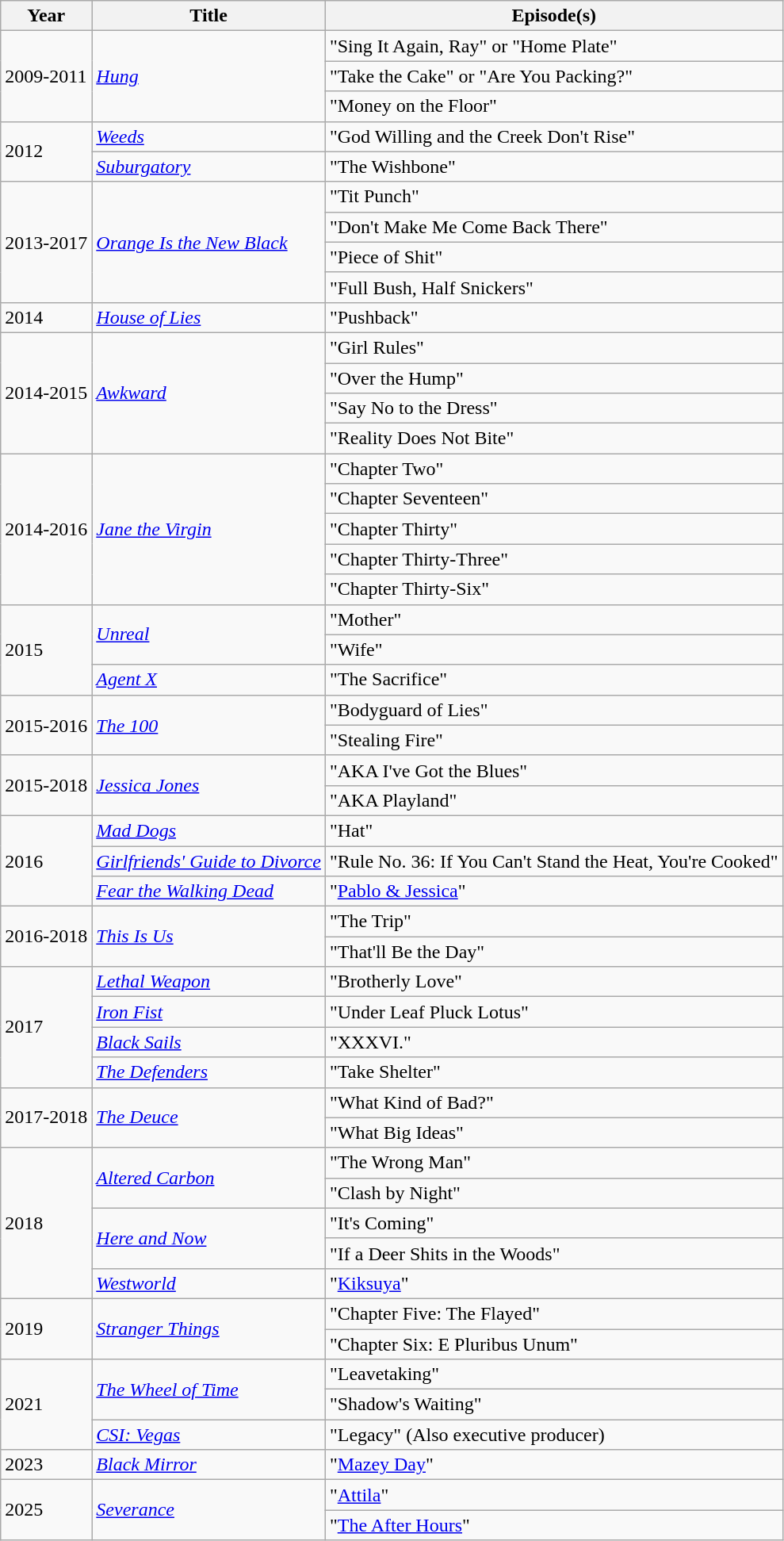<table class="wikitable">
<tr>
<th>Year</th>
<th>Title</th>
<th>Episode(s)</th>
</tr>
<tr>
<td rowspan=3>2009-2011</td>
<td rowspan=3><em><a href='#'>Hung</a></em></td>
<td>"Sing It Again, Ray" or "Home Plate"</td>
</tr>
<tr>
<td>"Take the Cake" or "Are You Packing?"</td>
</tr>
<tr>
<td>"Money on the Floor"</td>
</tr>
<tr>
<td rowspan=2>2012</td>
<td><em><a href='#'>Weeds</a></em></td>
<td>"God Willing and the Creek Don't Rise"</td>
</tr>
<tr>
<td><em><a href='#'>Suburgatory</a></em></td>
<td>"The Wishbone"</td>
</tr>
<tr>
<td rowspan=4>2013-2017</td>
<td rowspan=4><em><a href='#'>Orange Is the New Black</a></em></td>
<td>"Tit Punch"</td>
</tr>
<tr>
<td>"Don't Make Me Come Back There"</td>
</tr>
<tr>
<td>"Piece of Shit"</td>
</tr>
<tr>
<td>"Full Bush, Half Snickers"</td>
</tr>
<tr>
<td>2014</td>
<td><em><a href='#'>House of Lies</a></em></td>
<td>"Pushback"</td>
</tr>
<tr>
<td rowspan=4>2014-2015</td>
<td rowspan=4><em><a href='#'>Awkward</a></em></td>
<td>"Girl Rules"</td>
</tr>
<tr>
<td>"Over the Hump"</td>
</tr>
<tr>
<td>"Say No to the Dress"</td>
</tr>
<tr>
<td>"Reality Does Not Bite"</td>
</tr>
<tr>
<td rowspan=5>2014-2016</td>
<td rowspan=5><em><a href='#'>Jane the Virgin</a></em></td>
<td>"Chapter Two"</td>
</tr>
<tr>
<td>"Chapter Seventeen"</td>
</tr>
<tr>
<td>"Chapter Thirty"</td>
</tr>
<tr>
<td>"Chapter Thirty-Three"</td>
</tr>
<tr>
<td>"Chapter Thirty-Six"</td>
</tr>
<tr>
<td rowspan=3>2015</td>
<td rowspan=2><em><a href='#'>Unreal</a></em></td>
<td>"Mother"</td>
</tr>
<tr>
<td>"Wife"</td>
</tr>
<tr>
<td><em><a href='#'>Agent X</a></em></td>
<td>"The Sacrifice"</td>
</tr>
<tr>
<td rowspan=2>2015-2016</td>
<td rowspan=2><em><a href='#'>The 100</a></em></td>
<td>"Bodyguard of Lies"</td>
</tr>
<tr>
<td>"Stealing Fire"</td>
</tr>
<tr>
<td rowspan=2>2015-2018</td>
<td rowspan=2><em><a href='#'>Jessica Jones</a></em></td>
<td>"AKA I've Got the Blues"</td>
</tr>
<tr>
<td>"AKA Playland"</td>
</tr>
<tr>
<td rowspan=3>2016</td>
<td><em><a href='#'>Mad Dogs</a></em></td>
<td>"Hat"</td>
</tr>
<tr>
<td><em><a href='#'>Girlfriends' Guide to Divorce</a></em></td>
<td>"Rule No. 36: If You Can't Stand the Heat, You're Cooked"</td>
</tr>
<tr>
<td><em><a href='#'>Fear the Walking Dead</a></em></td>
<td>"<a href='#'>Pablo & Jessica</a>"</td>
</tr>
<tr>
<td rowspan=2>2016-2018</td>
<td rowspan=2><em><a href='#'>This Is Us</a></em></td>
<td>"The Trip"</td>
</tr>
<tr>
<td>"That'll Be the Day"</td>
</tr>
<tr>
<td rowspan=4>2017</td>
<td><em><a href='#'>Lethal Weapon</a></em></td>
<td>"Brotherly Love"</td>
</tr>
<tr>
<td><em><a href='#'>Iron Fist</a></em></td>
<td>"Under Leaf Pluck Lotus"</td>
</tr>
<tr>
<td><em><a href='#'>Black Sails</a></em></td>
<td>"XXXVI."</td>
</tr>
<tr>
<td><em><a href='#'>The Defenders</a></em></td>
<td>"Take Shelter"</td>
</tr>
<tr>
<td rowspan=2>2017-2018</td>
<td rowspan=2><em><a href='#'>The Deuce</a></em></td>
<td>"What Kind of Bad?"</td>
</tr>
<tr>
<td>"What Big Ideas"</td>
</tr>
<tr>
<td rowspan=5>2018</td>
<td rowspan=2><em><a href='#'>Altered Carbon</a></em></td>
<td>"The Wrong Man"</td>
</tr>
<tr>
<td>"Clash by Night"</td>
</tr>
<tr>
<td rowspan=2><em><a href='#'>Here and Now</a></em></td>
<td>"It's Coming"</td>
</tr>
<tr>
<td>"If a Deer Shits in the Woods"</td>
</tr>
<tr>
<td><em><a href='#'>Westworld</a></em></td>
<td>"<a href='#'>Kiksuya</a>"</td>
</tr>
<tr>
<td rowspan=2>2019</td>
<td rowspan=2><em><a href='#'>Stranger Things</a></em></td>
<td>"Chapter Five: The Flayed"</td>
</tr>
<tr>
<td>"Chapter Six: E Pluribus Unum"</td>
</tr>
<tr>
<td rowspan=3>2021</td>
<td rowspan=2><em><a href='#'>The Wheel of Time</a></em></td>
<td>"Leavetaking"</td>
</tr>
<tr>
<td>"Shadow's Waiting"</td>
</tr>
<tr>
<td><em><a href='#'>CSI: Vegas</a></em></td>
<td>"Legacy" (Also executive producer)</td>
</tr>
<tr>
<td>2023</td>
<td><em><a href='#'>Black Mirror</a></em></td>
<td>"<a href='#'>Mazey Day</a>"</td>
</tr>
<tr>
<td rowspan=2>2025</td>
<td rowspan=2><em><a href='#'>Severance</a></em></td>
<td>"<a href='#'>Attila</a>"</td>
</tr>
<tr>
<td>"<a href='#'>The After Hours</a>"</td>
</tr>
</table>
